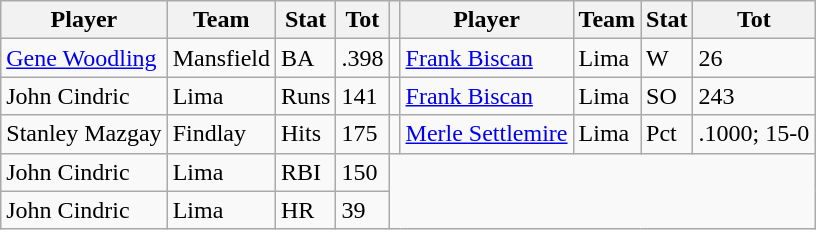<table class="wikitable">
<tr>
<th>Player</th>
<th>Team</th>
<th>Stat</th>
<th>Tot</th>
<th></th>
<th>Player</th>
<th>Team</th>
<th>Stat</th>
<th>Tot</th>
</tr>
<tr>
<td><a href='#'>Gene Woodling</a></td>
<td>Mansfield</td>
<td>BA</td>
<td>.398</td>
<td></td>
<td><a href='#'>Frank Biscan</a></td>
<td>Lima</td>
<td>W</td>
<td>26</td>
</tr>
<tr>
<td>John Cindric</td>
<td>Lima</td>
<td>Runs</td>
<td>141</td>
<td></td>
<td><a href='#'>Frank Biscan</a></td>
<td>Lima</td>
<td>SO</td>
<td>243</td>
</tr>
<tr>
<td>Stanley Mazgay</td>
<td>Findlay</td>
<td>Hits</td>
<td>175</td>
<td></td>
<td><a href='#'>Merle Settlemire</a></td>
<td>Lima</td>
<td>Pct</td>
<td>.1000; 15-0</td>
</tr>
<tr>
<td>John Cindric</td>
<td>Lima</td>
<td>RBI</td>
<td>150</td>
</tr>
<tr>
<td>John Cindric</td>
<td>Lima</td>
<td>HR</td>
<td>39</td>
</tr>
</table>
